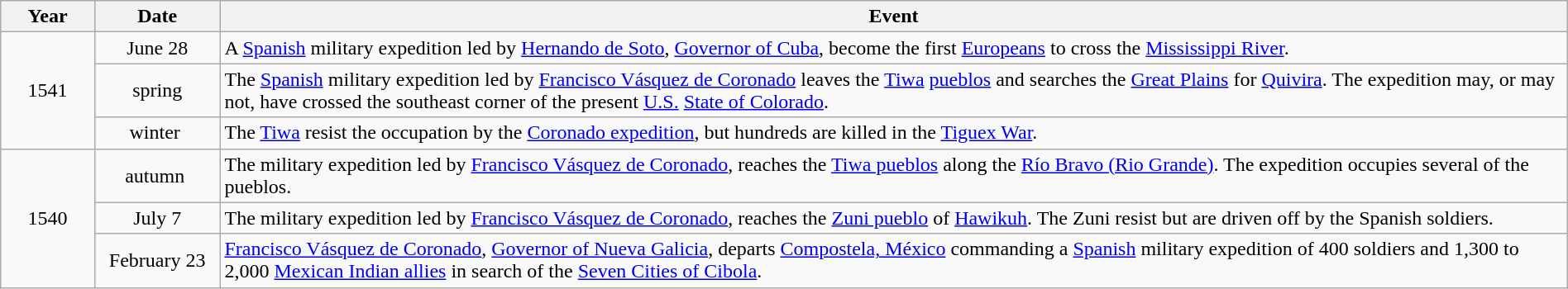<table class="wikitable" style="width:100%;">
<tr>
<th style="width:6%">Year</th>
<th style="width:8%">Date</th>
<th style="width:86%">Event</th>
</tr>
<tr>
<td align=center rowspan=3>1541</td>
<td align=center>June 28</td>
<td>A <a href='#'>Spanish</a> military expedition led by <a href='#'>Hernando de Soto</a>, <a href='#'>Governor of Cuba</a>, become the first <a href='#'>Europeans</a> to cross the <a href='#'>Mississippi River</a>.</td>
</tr>
<tr>
<td align=center>spring</td>
<td>The <a href='#'>Spanish</a> military expedition led by <a href='#'>Francisco Vásquez de Coronado</a> leaves the <a href='#'>Tiwa</a> <a href='#'>pueblos</a> and searches the <a href='#'>Great Plains</a> for <a href='#'>Quivira</a>. The expedition may, or may not, have crossed the southeast corner of the present <a href='#'>U.S.</a> <a href='#'>State of Colorado</a>.</td>
</tr>
<tr>
<td align=center>winter </td>
<td>The <a href='#'>Tiwa</a> resist the occupation by the <a href='#'>Coronado expedition</a>, but hundreds are killed in the <a href='#'>Tiguex War</a>.</td>
</tr>
<tr>
<td align=center rowspan=3>1540</td>
<td align=center>autumn </td>
<td>The military expedition led by <a href='#'>Francisco Vásquez de Coronado</a>, reaches the <a href='#'>Tiwa pueblos</a> along the <a href='#'>Río Bravo (Rio Grande)</a>. The expedition occupies several of the pueblos.</td>
</tr>
<tr>
<td align=center>July 7</td>
<td>The military expedition led by <a href='#'>Francisco Vásquez de Coronado</a>, reaches the <a href='#'>Zuni pueblo</a> of <a href='#'>Hawikuh</a>. The Zuni resist but are driven off by the Spanish soldiers.</td>
</tr>
<tr>
<td align=center>February 23</td>
<td><a href='#'>Francisco Vásquez de Coronado</a>, <a href='#'>Governor of Nueva Galicia</a>, departs <a href='#'>Compostela, México</a> commanding a <a href='#'>Spanish</a> military expedition of 400 soldiers and 1,300 to 2,000 <a href='#'>Mexican Indian allies</a> in search of the <a href='#'>Seven Cities of Cibola</a>.</td>
</tr>
</table>
